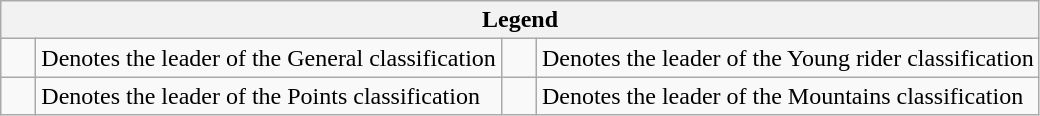<table class="wikitable">
<tr>
<th colspan=4>Legend</th>
</tr>
<tr>
<td>    </td>
<td>Denotes the leader of the General classification</td>
<td>    </td>
<td>Denotes the leader of the Young rider classification</td>
</tr>
<tr>
<td>    </td>
<td>Denotes the leader of the Points classification</td>
<td>    </td>
<td>Denotes the leader of the Mountains classification</td>
</tr>
</table>
